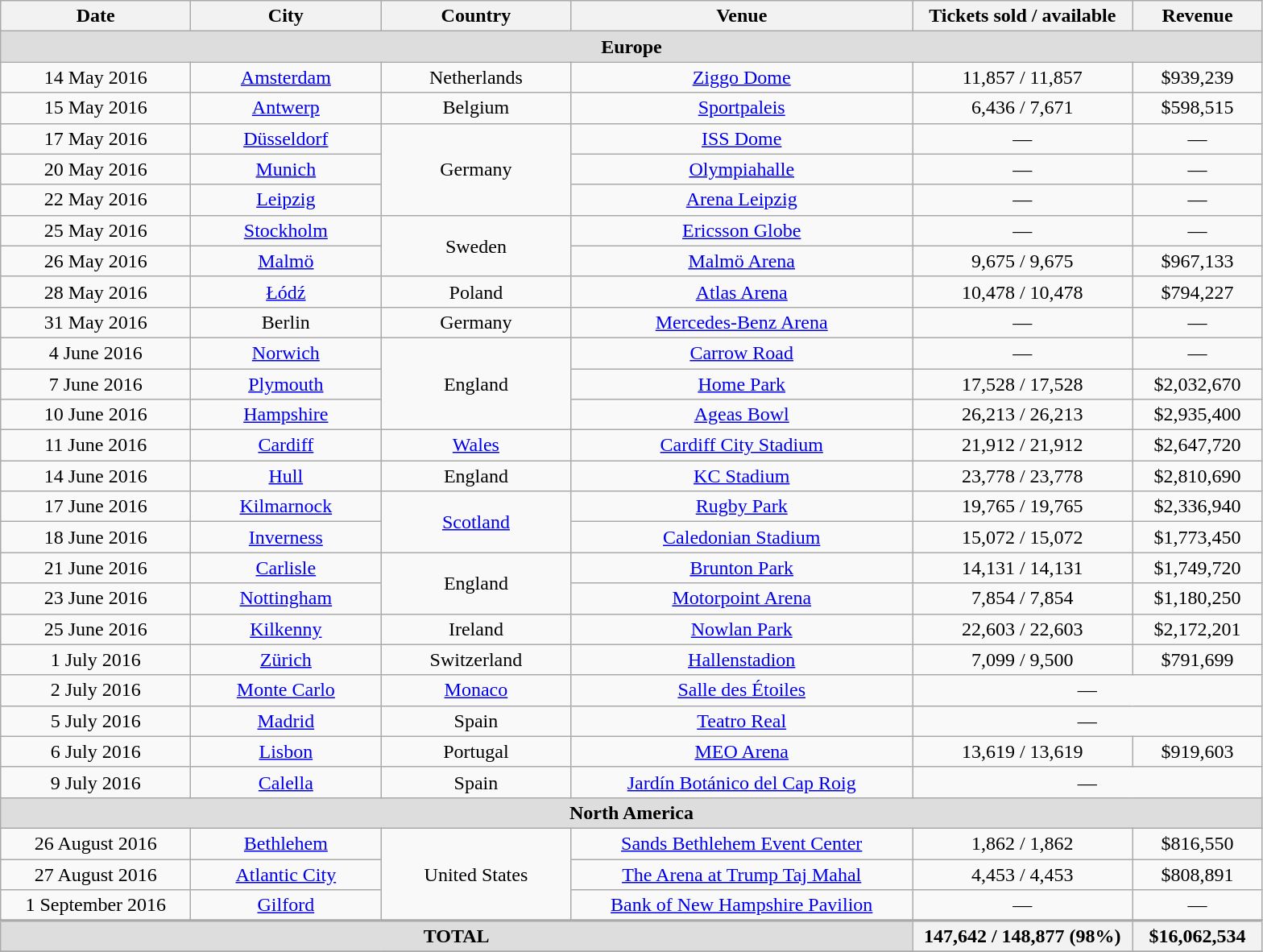<table class="wikitable" style="text-align:center;">
<tr>
<th width="150">Date</th>
<th width="150">City</th>
<th width="150">Country</th>
<th width="275">Venue</th>
<th width="175">Tickets sold / available</th>
<th width="100">Revenue</th>
</tr>
<tr>
<td colspan="6" style="background:#ddd;"><strong>Europe</strong></td>
</tr>
<tr>
<td>14 May 2016</td>
<td><a href='#'>Amsterdam</a></td>
<td>Netherlands</td>
<td><a href='#'>Ziggo Dome</a></td>
<td>11,857 / 11,857</td>
<td>$939,239</td>
</tr>
<tr>
<td>15 May 2016</td>
<td><a href='#'>Antwerp</a></td>
<td>Belgium</td>
<td><a href='#'>Sportpaleis</a></td>
<td>6,436 / 7,671</td>
<td>$598,515</td>
</tr>
<tr>
<td>17 May 2016</td>
<td><a href='#'>Düsseldorf</a></td>
<td rowspan="3">Germany</td>
<td><a href='#'>ISS Dome</a></td>
<td>—</td>
<td>—</td>
</tr>
<tr>
<td>20 May 2016</td>
<td><a href='#'>Munich</a></td>
<td><a href='#'>Olympiahalle</a></td>
<td>—</td>
<td>—</td>
</tr>
<tr>
<td>22 May 2016</td>
<td><a href='#'>Leipzig</a></td>
<td><a href='#'>Arena Leipzig</a></td>
<td>—</td>
<td>—</td>
</tr>
<tr>
<td>25 May 2016</td>
<td><a href='#'>Stockholm</a></td>
<td rowspan="2">Sweden</td>
<td><a href='#'>Ericsson Globe</a></td>
<td>—</td>
<td>—</td>
</tr>
<tr>
<td>26 May 2016</td>
<td><a href='#'>Malmö</a></td>
<td><a href='#'>Malmö Arena</a></td>
<td>9,675 / 9,675</td>
<td>$967,133</td>
</tr>
<tr>
<td>28 May 2016</td>
<td><a href='#'>Łódź</a></td>
<td>Poland</td>
<td><a href='#'>Atlas Arena</a></td>
<td>10,478 / 10,478</td>
<td>$794,227</td>
</tr>
<tr>
<td>31 May 2016</td>
<td>Berlin</td>
<td>Germany</td>
<td><a href='#'>Mercedes-Benz Arena</a></td>
<td>—</td>
<td>—</td>
</tr>
<tr>
<td>4 June 2016</td>
<td><a href='#'>Norwich</a></td>
<td rowspan="3">England</td>
<td><a href='#'>Carrow Road</a></td>
<td>—</td>
<td>—</td>
</tr>
<tr>
<td>7 June 2016</td>
<td><a href='#'>Plymouth</a></td>
<td><a href='#'>Home Park</a></td>
<td>17,528 / 17,528</td>
<td>$2,032,670</td>
</tr>
<tr>
<td>10 June 2016</td>
<td><a href='#'>Hampshire</a></td>
<td><a href='#'>Ageas Bowl</a></td>
<td>26,213 / 26,213</td>
<td>$2,935,400</td>
</tr>
<tr>
<td>11 June 2016</td>
<td><a href='#'>Cardiff</a></td>
<td><a href='#'>Wales</a></td>
<td><a href='#'>Cardiff City Stadium</a></td>
<td>21,912 / 21,912</td>
<td>$2,647,720</td>
</tr>
<tr>
<td>14 June 2016</td>
<td><a href='#'>Hull</a></td>
<td>England</td>
<td><a href='#'>KC Stadium</a></td>
<td>23,778 / 23,778</td>
<td>$2,810,690</td>
</tr>
<tr>
<td>17 June 2016</td>
<td><a href='#'>Kilmarnock</a></td>
<td rowspan="2"><a href='#'>Scotland</a></td>
<td><a href='#'>Rugby Park</a></td>
<td>19,765 / 19,765</td>
<td>$2,336,940</td>
</tr>
<tr>
<td>18 June 2016</td>
<td><a href='#'>Inverness</a></td>
<td><a href='#'>Caledonian Stadium</a></td>
<td>15,072 / 15,072</td>
<td>$1,773,450</td>
</tr>
<tr>
<td>21 June 2016</td>
<td><a href='#'>Carlisle</a></td>
<td rowspan="2">England</td>
<td><a href='#'>Brunton Park</a></td>
<td>14,131 / 14,131</td>
<td>$1,749,720</td>
</tr>
<tr>
<td>23 June 2016</td>
<td><a href='#'>Nottingham</a></td>
<td><a href='#'>Motorpoint Arena</a></td>
<td>7,854 / 7,854</td>
<td>$1,180,250</td>
</tr>
<tr>
<td>25 June 2016</td>
<td><a href='#'>Kilkenny</a></td>
<td>Ireland</td>
<td><a href='#'>Nowlan Park</a></td>
<td>22,603 / 22,603</td>
<td>$2,172,201</td>
</tr>
<tr>
<td>1 July 2016</td>
<td><a href='#'>Zürich</a></td>
<td>Switzerland</td>
<td><a href='#'>Hallenstadion</a></td>
<td>7,099 / 9,500</td>
<td>$791,699</td>
</tr>
<tr>
<td>2 July 2016</td>
<td><a href='#'>Monte Carlo</a></td>
<td><a href='#'>Monaco</a></td>
<td><a href='#'>Salle des Étoiles</a></td>
<td colspan="2">—</td>
</tr>
<tr>
<td>5 July 2016</td>
<td><a href='#'>Madrid</a></td>
<td>Spain</td>
<td><a href='#'>Teatro Real</a></td>
<td colspan="2">—</td>
</tr>
<tr>
<td>6 July 2016</td>
<td><a href='#'>Lisbon</a></td>
<td>Portugal</td>
<td><a href='#'>MEO Arena</a></td>
<td>13,619 / 13,619</td>
<td>$919,603</td>
</tr>
<tr>
<td>9 July 2016</td>
<td><a href='#'>Calella</a></td>
<td>Spain</td>
<td><a href='#'>Jardín Botánico del Cap Roig</a></td>
<td colspan="2">—</td>
</tr>
<tr>
<td colspan="6" style="background:#ddd;"><strong>North America</strong></td>
</tr>
<tr>
<td>26 August 2016</td>
<td><a href='#'>Bethlehem</a></td>
<td rowspan="3">United States</td>
<td><a href='#'>Sands Bethlehem Event Center</a></td>
<td>1,862 / 1,862</td>
<td>$816,550</td>
</tr>
<tr>
<td>27 August 2016</td>
<td><a href='#'>Atlantic City</a></td>
<td><a href='#'>The Arena at Trump Taj Mahal</a></td>
<td>4,453 / 4,453</td>
<td>$808,891</td>
</tr>
<tr>
<td>1 September 2016</td>
<td><a href='#'>Gilford</a></td>
<td><a href='#'>Bank of New Hampshire Pavilion</a></td>
<td>—</td>
<td>—</td>
</tr>
<tr>
</tr>
<tr style="border-top:2px solid #aaaaaa">
<th colspan="4" style="background:#ddd;">TOTAL</th>
<th>147,642 / 148,877 (98%)</th>
<th>$16,062,534</th>
</tr>
<tr>
</tr>
</table>
